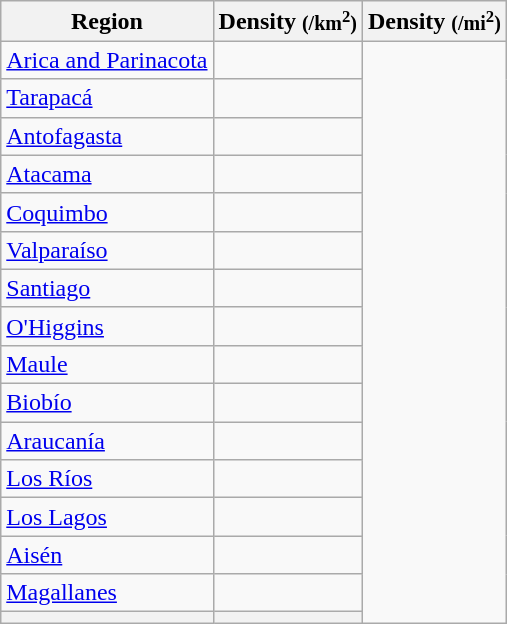<table class="wikitable sortable" style="text-align:right">
<tr>
<th>Region</th>
<th>Density <small>(/km<sup>2</sup>)</small></th>
<th>Density <small>(/mi<sup>2</sup>)</small></th>
</tr>
<tr>
<td align="left"><a href='#'>Arica and Parinacota</a></td>
<td></td>
</tr>
<tr>
<td align="left"><a href='#'>Tarapacá</a></td>
<td></td>
</tr>
<tr>
<td align="left"><a href='#'>Antofagasta</a></td>
<td></td>
</tr>
<tr>
<td align="left"><a href='#'>Atacama</a></td>
<td></td>
</tr>
<tr>
<td align="left"><a href='#'>Coquimbo</a></td>
<td></td>
</tr>
<tr>
<td align="left"><a href='#'>Valparaíso</a></td>
<td></td>
</tr>
<tr>
<td align="left"><a href='#'>Santiago</a></td>
<td></td>
</tr>
<tr>
<td align="left"><a href='#'>O'Higgins</a></td>
<td></td>
</tr>
<tr>
<td align="left"><a href='#'>Maule</a></td>
<td></td>
</tr>
<tr>
<td align="left"><a href='#'>Biobío</a></td>
<td></td>
</tr>
<tr>
<td align="left"><a href='#'>Araucanía</a></td>
<td></td>
</tr>
<tr>
<td align="left"><a href='#'>Los Ríos</a></td>
<td></td>
</tr>
<tr>
<td align="left"><a href='#'>Los Lagos</a></td>
<td></td>
</tr>
<tr>
<td align="left"><a href='#'>Aisén</a></td>
<td></td>
</tr>
<tr>
<td align="left"><a href='#'>Magallanes</a></td>
<td></td>
</tr>
<tr style="background-color:#f2f2f2; font-weight: bold">
<td align="left"><strong></strong></td>
<td></td>
</tr>
</table>
